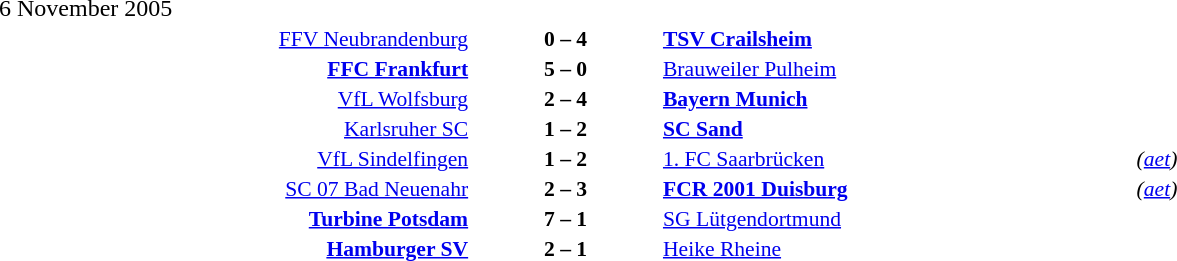<table width=100% cellspacing=1>
<tr>
<th width=25%></th>
<th width=10%></th>
<th width=25%></th>
<th></th>
</tr>
<tr>
<td>6 November 2005</td>
</tr>
<tr style=font-size:90%>
<td align=right><a href='#'>FFV Neubrandenburg</a></td>
<td align=center><strong>0 – 4</strong></td>
<td><strong><a href='#'>TSV Crailsheim</a></strong></td>
</tr>
<tr style=font-size:90%>
<td align=right><strong><a href='#'>FFC Frankfurt</a></strong></td>
<td align=center><strong>5 – 0</strong></td>
<td><a href='#'>Brauweiler Pulheim</a></td>
</tr>
<tr style=font-size:90%>
<td align=right><a href='#'>VfL Wolfsburg</a></td>
<td align=center><strong>2 – 4</strong></td>
<td><strong><a href='#'>Bayern Munich</a></strong></td>
</tr>
<tr style=font-size:90%>
<td align=right><a href='#'>Karlsruher SC</a></td>
<td align=center><strong>1 – 2</strong></td>
<td><strong><a href='#'>SC Sand</a></strong></td>
</tr>
<tr style=font-size:90%>
<td align=right><a href='#'>VfL Sindelfingen</a></td>
<td align=center><strong>1 – 2</strong></td>
<td><a href='#'>1. FC Saarbrücken</a></td>
<td><em>(<a href='#'>aet</a>)</em></td>
</tr>
<tr style=font-size:90%>
<td align=right><a href='#'>SC 07 Bad Neuenahr</a></td>
<td align=center><strong>2 – 3</strong></td>
<td><strong><a href='#'>FCR 2001 Duisburg</a></strong></td>
<td><em>(<a href='#'>aet</a>)</em></td>
</tr>
<tr style=font-size:90%>
<td align=right><strong><a href='#'>Turbine Potsdam</a></strong></td>
<td align=center><strong>7 – 1</strong></td>
<td><a href='#'>SG Lütgendortmund</a></td>
</tr>
<tr style=font-size:90%>
<td align=right><strong><a href='#'>Hamburger SV</a></strong></td>
<td align=center><strong>2 – 1</strong></td>
<td><a href='#'>Heike Rheine</a></td>
</tr>
</table>
